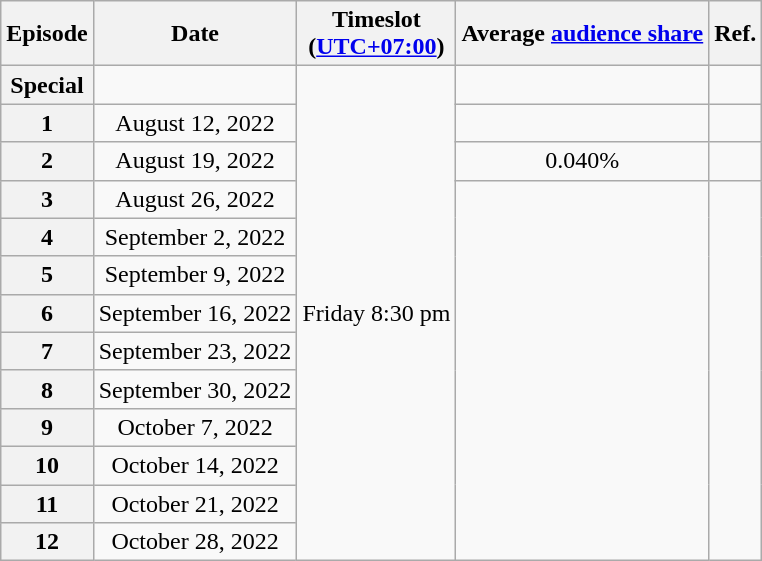<table class="wikitable" style="text-align: center;">
<tr>
<th>Episode</th>
<th>Date</th>
<th>Timeslot<br>(<a href='#'>UTC+07:00</a>)</th>
<th>Average <a href='#'>audience share</a></th>
<th>Ref.</th>
</tr>
<tr>
<th>Special</th>
<td></td>
<td rowspan="13">Friday 8:30 pm</td>
<td></td>
<td></td>
</tr>
<tr>
<th>1</th>
<td>August 12, 2022</td>
<td><strong></strong></td>
<td></td>
</tr>
<tr>
<th>2</th>
<td>August 19, 2022</td>
<td>0.040%</td>
<td></td>
</tr>
<tr>
<th>3</th>
<td>August 26, 2022</td>
<td rowspan="10"></td>
<td rowspan="10"></td>
</tr>
<tr>
<th>4</th>
<td>September 2, 2022</td>
</tr>
<tr>
<th>5</th>
<td>September 9, 2022</td>
</tr>
<tr>
<th>6</th>
<td>September 16, 2022</td>
</tr>
<tr>
<th>7</th>
<td>September 23, 2022</td>
</tr>
<tr>
<th>8</th>
<td>September 30, 2022</td>
</tr>
<tr>
<th>9</th>
<td>October 7, 2022</td>
</tr>
<tr>
<th>10</th>
<td>October 14, 2022</td>
</tr>
<tr>
<th>11</th>
<td>October 21, 2022</td>
</tr>
<tr>
<th>12</th>
<td>October 28, 2022</td>
</tr>
</table>
